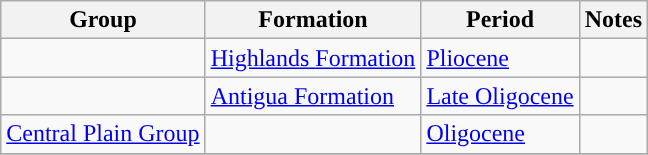<table class="wikitable sortable">
<tr>
<th>Group</th>
<th>Formation</th>
<th>Period</th>
<th class="unsortable">Notes</th>
</tr>
<tr>
<td></td>
<td><a href='#'>Highlands Formation</a></td>
<td style="background-color: "><a href='#'>Pliocene</a></td>
<td align=center></td>
</tr>
<tr>
<td></td>
<td><a href='#'>Antigua Formation</a></td>
<td style="background-color: "><a href='#'>Late Oligocene</a></td>
<td align=center></td>
</tr>
<tr>
<td><a href='#'>Central Plain Group</a></td>
<td></td>
<td style="background-color: "><a href='#'>Oligocene</a></td>
<td align=center></td>
</tr>
<tr>
</tr>
</table>
